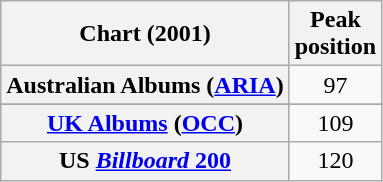<table class="wikitable sortable plainrowheaders" style="text-align:center">
<tr>
<th scope="col">Chart (2001)</th>
<th scope="col">Peak<br>position</th>
</tr>
<tr>
<th scope="row">Australian Albums (<a href='#'>ARIA</a>)</th>
<td>97</td>
</tr>
<tr>
</tr>
<tr>
</tr>
<tr>
<th scope="row"><a href='#'>UK Albums</a> (<a href='#'>OCC</a>)</th>
<td>109</td>
</tr>
<tr>
<th scope="row">US <a href='#'><em>Billboard</em> 200</a></th>
<td>120</td>
</tr>
</table>
